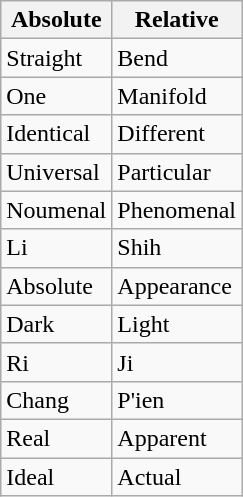<table class="wikitable floatright">
<tr>
<th>Absolute</th>
<th>Relative</th>
</tr>
<tr>
<td>Straight</td>
<td>Bend</td>
</tr>
<tr>
<td>One</td>
<td>Manifold</td>
</tr>
<tr>
<td>Identical</td>
<td>Different</td>
</tr>
<tr>
<td>Universal</td>
<td>Particular</td>
</tr>
<tr>
<td>Noumenal</td>
<td>Phenomenal</td>
</tr>
<tr>
<td>Li</td>
<td>Shih</td>
</tr>
<tr>
<td>Absolute</td>
<td>Appearance</td>
</tr>
<tr>
<td>Dark</td>
<td>Light</td>
</tr>
<tr>
<td>Ri</td>
<td>Ji</td>
</tr>
<tr>
<td>Chang</td>
<td>P'ien</td>
</tr>
<tr>
<td>Real</td>
<td>Apparent</td>
</tr>
<tr>
<td>Ideal</td>
<td>Actual</td>
</tr>
</table>
